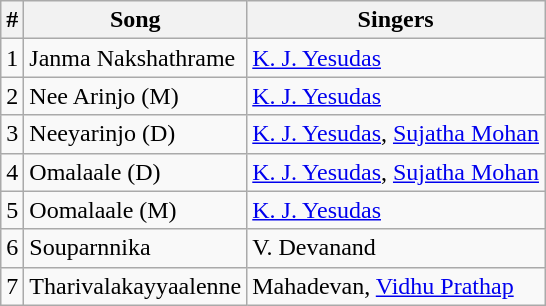<table class="wikitable">
<tr>
<th>#</th>
<th>Song</th>
<th>Singers</th>
</tr>
<tr>
<td>1</td>
<td>Janma Nakshathrame</td>
<td><a href='#'>K. J. Yesudas</a></td>
</tr>
<tr>
<td>2</td>
<td>Nee Arinjo (M)</td>
<td><a href='#'>K. J. Yesudas</a></td>
</tr>
<tr>
<td>3</td>
<td>Neeyarinjo (D)</td>
<td><a href='#'>K. J. Yesudas</a>, <a href='#'>Sujatha Mohan</a></td>
</tr>
<tr>
<td>4</td>
<td>Omalaale (D)</td>
<td><a href='#'>K. J. Yesudas</a>, <a href='#'>Sujatha Mohan</a></td>
</tr>
<tr>
<td>5</td>
<td>Oomalaale (M)</td>
<td><a href='#'>K. J. Yesudas</a></td>
</tr>
<tr>
<td>6</td>
<td>Souparnnika</td>
<td>V. Devanand</td>
</tr>
<tr>
<td>7</td>
<td>Tharivalakayyaalenne</td>
<td>Mahadevan, <a href='#'>Vidhu Prathap</a></td>
</tr>
</table>
